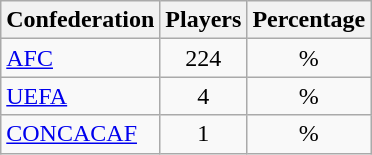<table class="wikitable sortable">
<tr>
<th>Confederation</th>
<th>Players</th>
<th>Percentage</th>
</tr>
<tr>
<td><a href='#'>AFC</a></td>
<td align=center>224</td>
<td align=center>%</td>
</tr>
<tr>
<td><a href='#'>UEFA</a></td>
<td align=center>4</td>
<td align="center">%</td>
</tr>
<tr>
<td><a href='#'>CONCACAF</a></td>
<td align=center>1</td>
<td align="center">%</td>
</tr>
</table>
